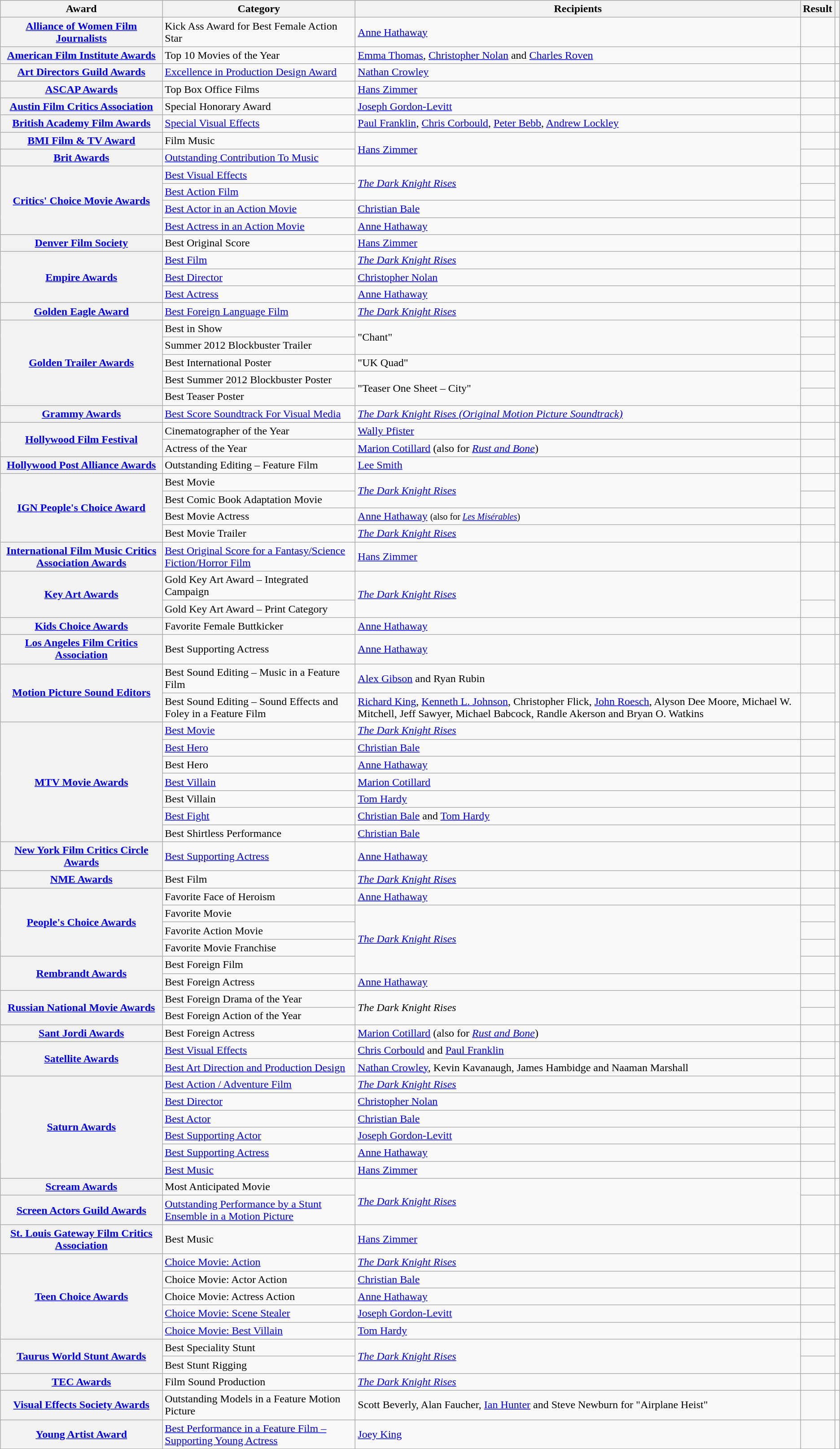<table class="wikitable sortable plainrowheaders col5center">
<tr>
<th scope="col">Award</th>
<th scope="col">Category</th>
<th scope="col">Recipients</th>
<th scope="col">Result</th>
<th scope="col" class="unsortable"></th>
</tr>
<tr>
<th scope="row"><a href='#'>Alliance of Women Film Journalists</a></th>
<td>Kick Ass Award for Best Female Action Star</td>
<td><a href='#'>Anne Hathaway</a></td>
<td></td>
<td><br></td>
</tr>
<tr>
<th scope="row"><a href='#'>American Film Institute Awards</a></th>
<td>Top 10 Movies of the Year</td>
<td><a href='#'>Emma Thomas</a>, <a href='#'>Christopher Nolan</a> and <a href='#'>Charles Roven</a></td>
<td></td>
<td></td>
</tr>
<tr>
<th scope="row"><a href='#'>Art Directors Guild Awards</a></th>
<td><a href='#'>Excellence in Production Design Award</a></td>
<td><a href='#'>Nathan Crowley</a></td>
<td></td>
<td></td>
</tr>
<tr>
<th scope="row"><a href='#'>ASCAP Awards</a></th>
<td>Top Box Office Films</td>
<td><a href='#'>Hans Zimmer</a></td>
<td></td>
<td></td>
</tr>
<tr>
<th scope="row"><a href='#'>Austin Film Critics Association</a></th>
<td>Special Honorary Award</td>
<td><a href='#'>Joseph Gordon-Levitt</a></td>
<td></td>
<td></td>
</tr>
<tr>
<th scope="row"><a href='#'>British Academy Film Awards</a></th>
<td><a href='#'>Special Visual Effects</a></td>
<td><a href='#'>Paul Franklin</a>, <a href='#'>Chris Corbould</a>, <a href='#'>Peter Bebb</a>, <a href='#'>Andrew Lockley</a></td>
<td></td>
<td></td>
</tr>
<tr>
<th scope="row"><a href='#'>BMI Film & TV Award</a></th>
<td>Film Music</td>
<td rowspan="2"><a href='#'>Hans Zimmer</a></td>
<td></td>
<td></td>
</tr>
<tr>
<th scope="row"><a href='#'>Brit Awards</a></th>
<td><a href='#'>Outstanding Contribution To Music</a></td>
<td></td>
<td align="center"></td>
</tr>
<tr>
<th scope="row"  rowspan="4"><a href='#'>Critics' Choice Movie Awards</a></th>
<td><a href='#'>Best Visual Effects</a></td>
<td rowspan="2"><em><a href='#'>The Dark Knight Rises</a></em></td>
<td></td>
<td rowspan="4"></td>
</tr>
<tr>
<td><a href='#'>Best Action Film</a></td>
<td></td>
</tr>
<tr>
<td><a href='#'>Best Actor in an Action Movie</a></td>
<td><a href='#'>Christian Bale</a></td>
<td></td>
</tr>
<tr>
<td><a href='#'>Best Actress in an Action Movie</a></td>
<td><a href='#'>Anne Hathaway</a></td>
<td></td>
</tr>
<tr>
<th scope="row"><a href='#'>Denver Film Society</a></th>
<td>Best Original Score</td>
<td><a href='#'>Hans Zimmer</a></td>
<td></td>
<td></td>
</tr>
<tr>
<th scope="row" rowspan="3"><a href='#'>Empire Awards</a></th>
<td><a href='#'>Best Film</a></td>
<td><em><a href='#'>The Dark Knight Rises</a></em></td>
<td></td>
<td rowspan="3"><br></td>
</tr>
<tr>
<td><a href='#'>Best Director</a></td>
<td><a href='#'>Christopher Nolan</a></td>
<td></td>
</tr>
<tr>
<td><a href='#'>Best Actress</a></td>
<td><a href='#'>Anne Hathaway</a></td>
<td></td>
</tr>
<tr>
<th scope="row"><a href='#'>Golden Eagle Award</a></th>
<td><a href='#'>Best Foreign Language Film</a></td>
<td><em><a href='#'>The Dark Knight Rises</a></em></td>
<td></td>
<td></td>
</tr>
<tr>
<th scope="row" rowspan="5"><a href='#'>Golden Trailer Awards</a></th>
<td>Best in Show</td>
<td rowspan="2">"Chant"</td>
<td></td>
<td rowspan="5"><br></td>
</tr>
<tr>
<td>Summer 2012 Blockbuster Trailer</td>
<td></td>
</tr>
<tr>
<td>Best International Poster</td>
<td>"UK Quad"</td>
<td></td>
</tr>
<tr>
<td>Best Summer 2012 Blockbuster Poster</td>
<td rowspan="2">"Teaser One Sheet – City"</td>
<td></td>
</tr>
<tr>
<td>Best Teaser Poster</td>
<td></td>
</tr>
<tr>
<th scope="row"><a href='#'>Grammy Awards</a></th>
<td><a href='#'>Best Score Soundtrack For Visual Media</a></td>
<td><em><a href='#'>The Dark Knight Rises (Original Motion Picture Soundtrack)</a></em></td>
<td></td>
<td></td>
</tr>
<tr>
<th scope="row" rowspan="2"><a href='#'>Hollywood Film Festival</a></th>
<td>Cinematographer of the Year</td>
<td><a href='#'>Wally Pfister</a></td>
<td></td>
<td rowspan="2"><br><br></td>
</tr>
<tr>
<td>Actress of the Year</td>
<td><a href='#'>Marion Cotillard</a> (also for <em><a href='#'>Rust and Bone</a></em>)</td>
<td></td>
</tr>
<tr>
<th scope="row"><a href='#'>Hollywood Post Alliance Awards</a></th>
<td>Outstanding Editing – Feature Film</td>
<td><a href='#'>Lee Smith</a></td>
<td></td>
<td></td>
</tr>
<tr>
<th scope="row" rowspan="4"><a href='#'>IGN People's Choice Award</a></th>
<td>Best Movie</td>
<td rowspan="2"><em><a href='#'>The Dark Knight Rises</a></em></td>
<td></td>
<td rowspan="4"></td>
</tr>
<tr>
<td>Best Comic Book Adaptation Movie</td>
<td></td>
</tr>
<tr>
<td>Best Movie Actress</td>
<td><a href='#'>Anne Hathaway</a> <small>(also for <em><a href='#'>Les Misérables</a></em>)</small></td>
<td></td>
</tr>
<tr>
<td>Best Movie Trailer</td>
<td><em><a href='#'>The Dark Knight Rises</a></em></td>
<td></td>
</tr>
<tr>
<th scope="row"><a href='#'>International Film Music Critics Association Awards</a></th>
<td><a href='#'>Best Original Score for a Fantasy/Science Fiction/Horror Film</a></td>
<td><a href='#'>Hans Zimmer</a></td>
<td></td>
<td></td>
</tr>
<tr>
<th scope="row" rowspan="2"><a href='#'>Key Art Awards</a></th>
<td>Gold Key Art Award – Integrated Campaign</td>
<td rowspan="2"><em><a href='#'>The Dark Knight Rises</a></em></td>
<td></td>
<td rowspan="2"></td>
</tr>
<tr>
<td>Gold Key Art Award – Print Category</td>
<td></td>
</tr>
<tr>
<th scope="row"><a href='#'>Kids Choice Awards</a></th>
<td>Favorite Female Buttkicker</td>
<td><a href='#'>Anne Hathaway</a></td>
<td></td>
<td><br></td>
</tr>
<tr>
<th scope="row"><a href='#'>Los Angeles Film Critics Association</a></th>
<td>Best Supporting Actress</td>
<td><a href='#'>Anne Hathaway</a> </td>
<td></td>
<td><br></td>
</tr>
<tr>
<th scope="row" rowspan="2"><a href='#'>Motion Picture Sound Editors</a></th>
<td>Best Sound Editing – Music in a Feature Film</td>
<td><a href='#'>Alex Gibson</a> and Ryan Rubin</td>
<td></td>
<td rowspan="2"><br></td>
</tr>
<tr>
<td>Best Sound Editing – Sound Effects and Foley in a Feature Film</td>
<td><a href='#'>Richard King</a>, <a href='#'>Kenneth L. Johnson</a>, Christopher Flick, <a href='#'>John Roesch</a>, Alyson Dee Moore, Michael W. Mitchell, Jeff Sawyer, Michael Babcock, Randle Akerson and Bryan O. Watkins</td>
<td></td>
</tr>
<tr>
<th scope="row" rowspan="7"><a href='#'>MTV Movie Awards</a></th>
<td><a href='#'>Best Movie</a></td>
<td><em><a href='#'>The Dark Knight Rises</a></em></td>
<td></td>
<td rowspan="7"><br></td>
</tr>
<tr>
<td><a href='#'>Best Hero</a></td>
<td><a href='#'>Christian Bale</a></td>
<td></td>
</tr>
<tr>
<td>Best Hero</td>
<td><a href='#'>Anne Hathaway</a></td>
<td></td>
</tr>
<tr>
<td><a href='#'>Best Villain</a></td>
<td><a href='#'>Marion Cotillard</a></td>
<td></td>
</tr>
<tr>
<td>Best Villain</td>
<td><a href='#'>Tom Hardy</a></td>
<td></td>
</tr>
<tr>
<td><a href='#'>Best Fight</a></td>
<td><a href='#'>Christian Bale</a> and <a href='#'>Tom Hardy</a></td>
<td></td>
</tr>
<tr>
<td>Best Shirtless Performance</td>
<td><a href='#'>Christian Bale</a></td>
<td></td>
</tr>
<tr>
<th scope="row"><a href='#'>New York Film Critics Circle Awards</a></th>
<td><a href='#'>Best Supporting Actress</a></td>
<td><a href='#'>Anne Hathaway</a> </td>
<td></td>
<td></td>
</tr>
<tr>
<th scope="row"><a href='#'>NME Awards</a></th>
<td>Best Film</td>
<td><em><a href='#'>The Dark Knight Rises</a></em></td>
<td></td>
<td><br></td>
</tr>
<tr>
<th scope="row" rowspan="4"><a href='#'>People's Choice Awards</a></th>
<td>Favorite Face of Heroism</td>
<td><a href='#'>Anne Hathaway</a></td>
<td></td>
<td rowspan="4"><br></td>
</tr>
<tr>
<td>Favorite Movie</td>
<td rowspan="4"><em><a href='#'>The Dark Knight Rises</a></em></td>
<td></td>
</tr>
<tr>
<td>Favorite Action Movie</td>
<td></td>
</tr>
<tr>
<td>Favorite Movie Franchise</td>
<td></td>
</tr>
<tr>
<th scope="row" rowspan="2"><a href='#'>Rembrandt Awards</a></th>
<td>Best Foreign Film</td>
<td></td>
<td rowspan="2" align="center"></td>
</tr>
<tr>
<td>Best Foreign Actress</td>
<td><a href='#'>Anne Hathaway</a></td>
<td></td>
</tr>
<tr>
<th scope="row" rowspan="2"><a href='#'>Russian National Movie Awards</a></th>
<td>Best Foreign Drama of the Year</td>
<td rowspan="2"><em>The Dark Knight Rises</em></td>
<td></td>
<td rowspan="2"></td>
</tr>
<tr>
<td>Best Foreign Action of the Year</td>
<td></td>
</tr>
<tr>
<th scope="row"><a href='#'>Sant Jordi Awards</a></th>
<td>Best Foreign Actress</td>
<td><a href='#'>Marion Cotillard</a> (also for <em><a href='#'>Rust and Bone</a></em>)</td>
<td></td>
<td></td>
</tr>
<tr>
<th scope="row" rowspan="2"><a href='#'>Satellite Awards</a></th>
<td><a href='#'>Best Visual Effects</a></td>
<td><a href='#'>Chris Corbould</a> and <a href='#'>Paul Franklin</a></td>
<td></td>
<td rowspan="2"></td>
</tr>
<tr>
<td><a href='#'>Best Art Direction and Production Design</a></td>
<td><a href='#'>Nathan Crowley</a>, Kevin Kavanaugh, James Hambidge and Naaman Marshall</td>
<td></td>
</tr>
<tr>
<th scope="row" rowspan="6"><a href='#'>Saturn Awards</a></th>
<td><a href='#'>Best Action / Adventure Film</a></td>
<td><em><a href='#'>The Dark Knight Rises</a></em></td>
<td></td>
<td rowspan="6"><br><br></td>
</tr>
<tr>
<td><a href='#'>Best Director</a></td>
<td><a href='#'>Christopher Nolan</a></td>
<td></td>
</tr>
<tr>
<td><a href='#'>Best Actor</a></td>
<td><a href='#'>Christian Bale</a></td>
<td></td>
</tr>
<tr>
<td><a href='#'>Best Supporting Actor</a></td>
<td><a href='#'>Joseph Gordon-Levitt</a></td>
<td></td>
</tr>
<tr>
<td><a href='#'>Best Supporting Actress</a></td>
<td><a href='#'>Anne Hathaway</a></td>
<td></td>
</tr>
<tr>
<td><a href='#'>Best Music</a></td>
<td><a href='#'>Hans Zimmer</a></td>
<td></td>
</tr>
<tr>
<th scope="row"><a href='#'>Scream Awards</a></th>
<td>Most Anticipated Movie</td>
<td rowspan="2"><em><a href='#'>The Dark Knight Rises</a></em></td>
<td></td>
<td></td>
</tr>
<tr>
<th scope="row"><a href='#'>Screen Actors Guild Awards</a></th>
<td><a href='#'>Outstanding Performance by a Stunt Ensemble in a Motion Picture</a></td>
<td></td>
<td align="center"><br></td>
</tr>
<tr>
<th scope="row"><a href='#'>St. Louis Gateway Film Critics Association</a></th>
<td>Best Music</td>
<td><a href='#'>Hans Zimmer</a></td>
<td></td>
<td><br></td>
</tr>
<tr>
<th scope="row" rowspan="5"><a href='#'>Teen Choice Awards</a></th>
<td><a href='#'>Choice Movie: Action</a></td>
<td><em><a href='#'>The Dark Knight Rises</a></em></td>
<td></td>
<td rowspan="5"><br><br></td>
</tr>
<tr>
<td>Choice Movie: Actor Action</td>
<td><a href='#'>Christian Bale</a></td>
<td></td>
</tr>
<tr>
<td>Choice Movie: Actress Action</td>
<td><a href='#'>Anne Hathaway</a></td>
<td></td>
</tr>
<tr>
<td><a href='#'>Choice Movie: Scene Stealer</a></td>
<td><a href='#'>Joseph Gordon-Levitt</a></td>
<td></td>
</tr>
<tr>
<td><a href='#'>Choice Movie: Best Villain</a></td>
<td><a href='#'>Tom Hardy</a></td>
<td></td>
</tr>
<tr>
<th scope="row" rowspan="2"><a href='#'>Taurus World Stunt Awards</a></th>
<td>Best Speciality Stunt</td>
<td rowspan="2"><em><a href='#'>The Dark Knight Rises</a></em></td>
<td></td>
<td rowspan="2"><br></td>
</tr>
<tr>
<td>Best Stunt Rigging</td>
<td></td>
</tr>
<tr>
<th scope="row"><a href='#'>TEC Awards</a></th>
<td>Film Sound Production</td>
<td><em><a href='#'>The Dark Knight Rises</a></em></td>
<td></td>
<td></td>
</tr>
<tr>
<th scope="row"><a href='#'>Visual Effects Society Awards</a></th>
<td>Outstanding Models in a Feature Motion Picture</td>
<td>Scott Beverly, Alan Faucher, <a href='#'>Ian Hunter</a> and Steve Newburn for "Airplane Heist"</td>
<td></td>
<td></td>
</tr>
<tr>
<th scope="row"><a href='#'>Young Artist Award</a></th>
<td><a href='#'>Best Performance in a Feature Film – Supporting Young Actress</a></td>
<td><a href='#'>Joey King</a></td>
<td></td>
<td></td>
</tr>
</table>
